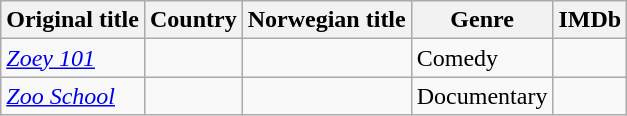<table class="wikitable">
<tr>
<th>Original title</th>
<th>Country</th>
<th>Norwegian title</th>
<th>Genre</th>
<th>IMDb</th>
</tr>
<tr>
<td><em><a href='#'>Zoey 101</a></em></td>
<td></td>
<td></td>
<td>Comedy</td>
<td></td>
</tr>
<tr>
<td><em><a href='#'>Zoo School</a></em></td>
<td></td>
<td></td>
<td>Documentary</td>
<td></td>
</tr>
</table>
